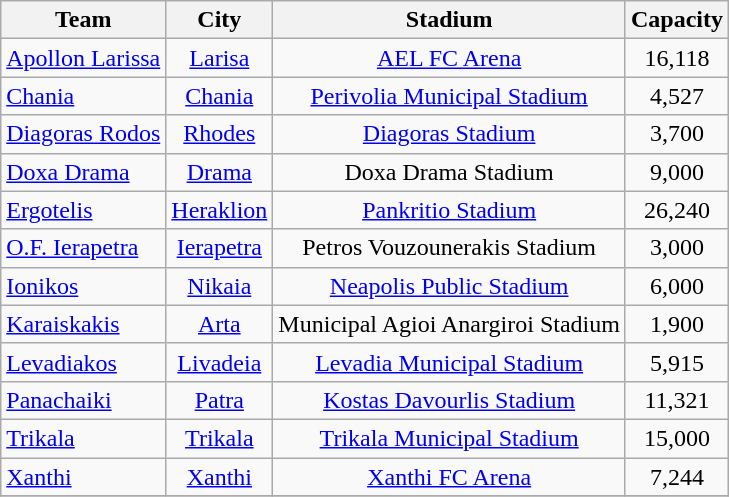<table class="wikitable sortable" style="text-align:center;">
<tr>
<th>Team</th>
<th>City</th>
<th>Stadium</th>
<th>Capacity</th>
</tr>
<tr>
<td style="text-align:left;"><a href='#'>Apollon Larissa</a></td>
<td><a href='#'>Larisa</a></td>
<td><a href='#'>AEL FC Arena</a></td>
<td align="center">16,118</td>
</tr>
<tr>
<td style="text-align:left;"><a href='#'>Chania</a></td>
<td><a href='#'>Chania</a></td>
<td><a href='#'>Perivolia Municipal Stadium</a></td>
<td align="center">4,527</td>
</tr>
<tr>
<td style="text-align:left;"><a href='#'>Diagoras Rodos</a></td>
<td><a href='#'>Rhodes</a></td>
<td><a href='#'>Diagoras Stadium</a></td>
<td style="text-align:center;">3,700</td>
</tr>
<tr>
<td style="text-align:left;"><a href='#'>Doxa Drama</a></td>
<td><a href='#'>Drama</a></td>
<td>Doxa Drama Stadium</td>
<td style="text-align:center;">9,000</td>
</tr>
<tr>
<td style="text-align:left;"><a href='#'>Ergotelis</a></td>
<td><a href='#'>Heraklion</a></td>
<td><a href='#'>Pankritio Stadium</a></td>
<td align="center">26,240</td>
</tr>
<tr>
<td style="text-align:left;"><a href='#'>O.F. Ierapetra</a></td>
<td><a href='#'>Ierapetra</a></td>
<td>Petros Vouzounerakis Stadium</td>
<td align="center">3,000</td>
</tr>
<tr>
<td style="text-align:left;"><a href='#'>Ionikos</a></td>
<td><a href='#'>Nikaia</a></td>
<td><a href='#'>Neapolis Public Stadium</a></td>
<td align="center">6,000</td>
</tr>
<tr>
<td style="text-align:left;"><a href='#'>Karaiskakis</a></td>
<td><a href='#'>Arta</a></td>
<td>Municipal Agioi Anargiroi Stadium</td>
<td align="center">1,900</td>
</tr>
<tr>
<td style="text-align:left;"><a href='#'>Levadiakos</a></td>
<td><a href='#'>Livadeia</a></td>
<td><a href='#'>Levadia Municipal Stadium</a></td>
<td align="center">5,915</td>
</tr>
<tr>
<td style="text-align:left;"><a href='#'>Panachaiki</a></td>
<td><a href='#'>Patra</a></td>
<td><a href='#'>Kostas Davourlis Stadium</a></td>
<td align="center">11,321</td>
</tr>
<tr>
<td style="text-align:left;"><a href='#'>Trikala</a></td>
<td><a href='#'>Trikala</a></td>
<td><a href='#'>Trikala Municipal Stadium</a></td>
<td align="center">15,000</td>
</tr>
<tr>
<td style="text-align:left;"><a href='#'>Xanthi</a></td>
<td><a href='#'>Xanthi</a></td>
<td><a href='#'>Xanthi FC Arena</a></td>
<td align="center">7,244</td>
</tr>
<tr>
</tr>
</table>
